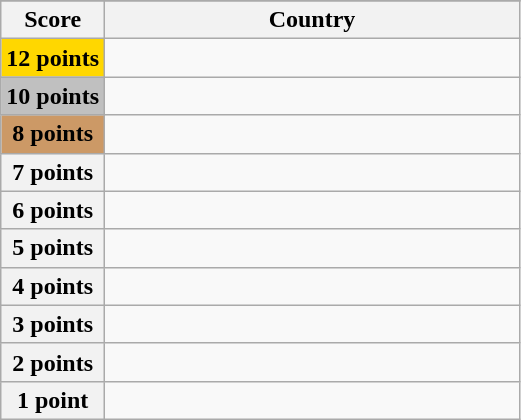<table class="wikitable">
<tr>
</tr>
<tr>
<th scope="col" width="20%">Score</th>
<th scope="col">Country</th>
</tr>
<tr>
<th scope="row" style="background:gold">12 points</th>
<td></td>
</tr>
<tr>
<th scope="row" style="background:silver">10 points</th>
<td></td>
</tr>
<tr>
<th scope="row" style="background:#CC9966">8 points</th>
<td></td>
</tr>
<tr>
<th scope="row">7 points</th>
<td></td>
</tr>
<tr>
<th scope="row">6 points</th>
<td></td>
</tr>
<tr>
<th scope="row">5 points</th>
<td></td>
</tr>
<tr>
<th scope="row">4 points</th>
<td></td>
</tr>
<tr>
<th scope="row">3 points</th>
<td></td>
</tr>
<tr>
<th scope="row">2 points</th>
<td></td>
</tr>
<tr>
<th scope="row">1 point</th>
<td></td>
</tr>
</table>
